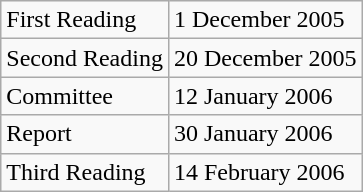<table class="wikitable" border="1">
<tr>
<td>First Reading</td>
<td>1 December 2005</td>
</tr>
<tr>
<td>Second Reading</td>
<td>20 December 2005</td>
</tr>
<tr>
<td>Committee</td>
<td>12 January 2006</td>
</tr>
<tr>
<td>Report</td>
<td>30 January 2006</td>
</tr>
<tr>
<td>Third Reading</td>
<td>14 February 2006</td>
</tr>
</table>
